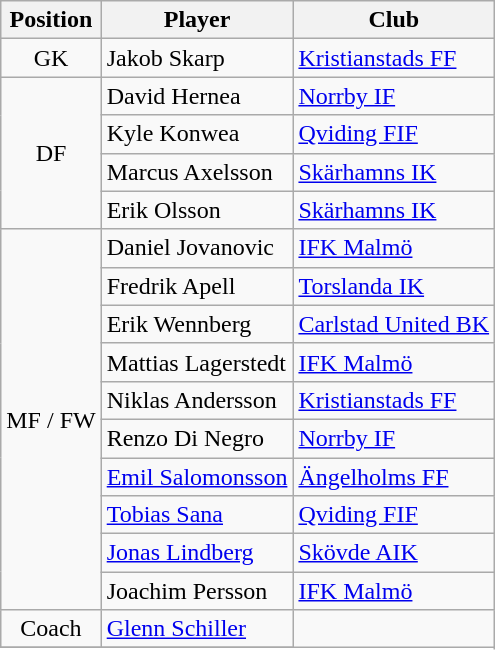<table class="wikitable" style="text-align:center;float:left;margin-right:1em;">
<tr>
<th>Position</th>
<th>Player</th>
<th>Club</th>
</tr>
<tr>
<td>GK</td>
<td align="left"> Jakob Skarp</td>
<td align="left"><a href='#'>Kristianstads FF</a></td>
</tr>
<tr>
<td rowspan="4">DF</td>
<td align="left"> David Hernea</td>
<td align="left"><a href='#'>Norrby IF</a></td>
</tr>
<tr>
<td align="left"> Kyle Konwea</td>
<td align="left"><a href='#'>Qviding FIF</a></td>
</tr>
<tr>
<td align="left"> Marcus Axelsson</td>
<td align="left"><a href='#'>Skärhamns IK</a></td>
</tr>
<tr>
<td align="left"> Erik Olsson</td>
<td align="left"><a href='#'>Skärhamns IK</a></td>
</tr>
<tr>
<td rowspan="10">MF / FW</td>
<td align="left"> Daniel Jovanovic</td>
<td align="left"><a href='#'>IFK Malmö</a></td>
</tr>
<tr>
<td align="left"> Fredrik Apell</td>
<td align="left"><a href='#'>Torslanda IK</a></td>
</tr>
<tr>
<td align="left"> Erik Wennberg</td>
<td align="left"><a href='#'>Carlstad United BK</a></td>
</tr>
<tr>
<td align="left"> Mattias Lagerstedt</td>
<td align="left"><a href='#'>IFK Malmö</a></td>
</tr>
<tr>
<td align="left"> Niklas Andersson</td>
<td align="left"><a href='#'>Kristianstads FF</a></td>
</tr>
<tr>
<td align="left"> Renzo Di Negro</td>
<td align="left"><a href='#'>Norrby IF</a></td>
</tr>
<tr>
<td align="left"> <a href='#'>Emil Salomonsson</a></td>
<td align="left"><a href='#'>Ängelholms FF</a></td>
</tr>
<tr>
<td align="left"> <a href='#'>Tobias Sana</a></td>
<td align="left"><a href='#'>Qviding FIF</a></td>
</tr>
<tr>
<td align="left"> <a href='#'>Jonas Lindberg</a></td>
<td align="left"><a href='#'>Skövde AIK</a></td>
</tr>
<tr>
<td align="left"> Joachim Persson</td>
<td align="left"><a href='#'>IFK Malmö</a></td>
</tr>
<tr>
<td>Coach</td>
<td align="left"> <a href='#'>Glenn Schiller</a></td>
</tr>
<tr>
</tr>
</table>
